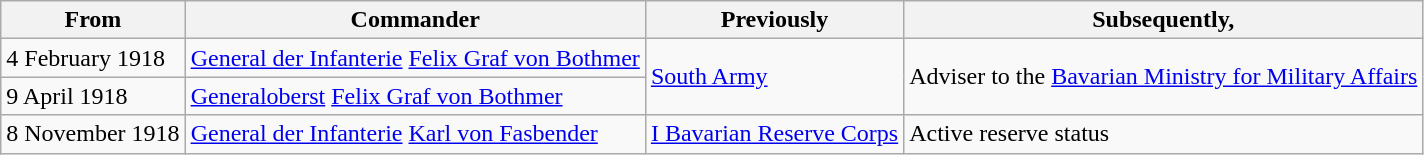<table class="wikitable">
<tr>
<th>From</th>
<th>Commander</th>
<th>Previously</th>
<th>Subsequently,</th>
</tr>
<tr>
<td>4 February 1918</td>
<td><a href='#'>General der Infanterie</a> <a href='#'>Felix Graf von Bothmer</a></td>
<td rowspan=2><a href='#'>South Army</a></td>
<td rowspan=2>Adviser to the <a href='#'>Bavarian Ministry for Military Affairs</a></td>
</tr>
<tr>
<td>9 April 1918</td>
<td><a href='#'>Generaloberst</a> <a href='#'>Felix Graf von Bothmer</a></td>
</tr>
<tr>
<td>8 November 1918</td>
<td><a href='#'>General der Infanterie</a> <a href='#'>Karl von Fasbender</a></td>
<td><a href='#'>I Bavarian Reserve Corps</a></td>
<td>Active reserve status</td>
</tr>
</table>
